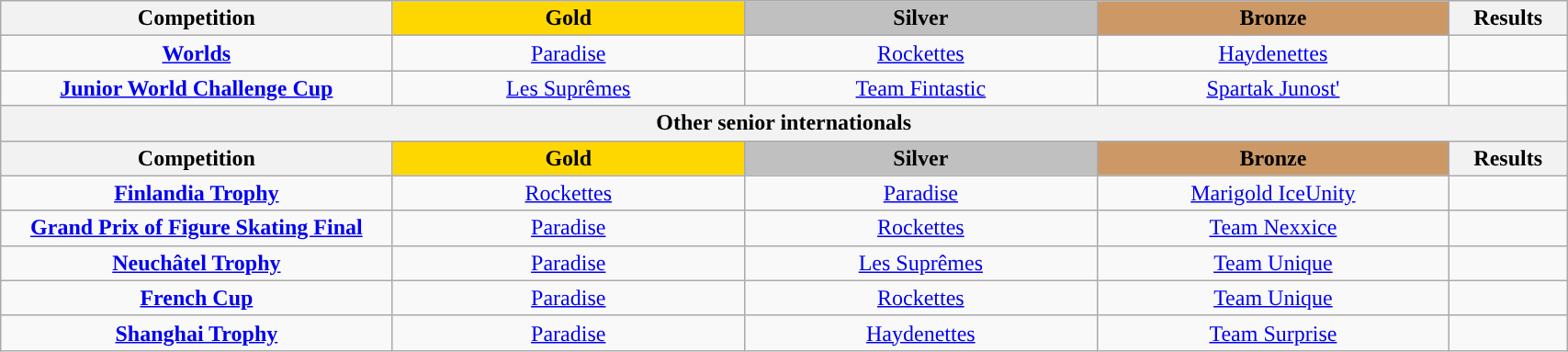<table class="wikitable" style="text-align:center; width:90%;">
<tr>
<th scope="col" style="text-align:center; width:25%;">Competition</th>
<td scope="col" style="text-align:center; width:22.5%; background:gold"><strong>Gold</strong></td>
<td scope="col" style="text-align:center; width:22.5%; background:silver"><strong>Silver</strong></td>
<td scope="col" style="text-align:center; width:22.5%; background:#c96"><strong>Bronze</strong></td>
<th scope="col" style="text-align:center; width:7.5%;">Results</th>
</tr>
<tr>
<td align="center"><strong><a href='#'>Worlds</a></strong></td>
<td> <a href='#'>Paradise</a></td>
<td> <a href='#'>Rockettes</a></td>
<td> <a href='#'>Haydenettes</a></td>
<td align="center"></td>
</tr>
<tr>
<td align="center"><strong><a href='#'>Junior World Challenge Cup</a></strong></td>
<td> <a href='#'>Les Suprêmes</a></td>
<td> <a href='#'>Team Fintastic</a></td>
<td> <a href='#'>Spartak Junost'</a></td>
<td align="center"></td>
</tr>
<tr>
<th colspan=5>Other senior internationals</th>
</tr>
<tr>
<th scope="col" style="text-align:center; width:25%;">Competition</th>
<td scope="col" style="text-align:center; width:22.5%; background:gold"><strong>Gold</strong></td>
<td scope="col" style="text-align:center; width:22.5%; background:silver"><strong>Silver</strong></td>
<td scope="col" style="text-align:center; width:22.5%; background:#c96"><strong>Bronze</strong></td>
<th scope="col" style="text-align:center; width:7.5%;">Results</th>
</tr>
<tr>
<td align="center"><strong><a href='#'>Finlandia Trophy</a></strong></td>
<td> <a href='#'>Rockettes</a></td>
<td> <a href='#'>Paradise</a></td>
<td> <a href='#'>Marigold IceUnity</a></td>
<td align="center"></td>
</tr>
<tr>
<td align="center"><strong><a href='#'>Grand Prix of Figure Skating Final</a></strong></td>
<td> <a href='#'>Paradise</a></td>
<td> <a href='#'>Rockettes</a></td>
<td> <a href='#'>Team Nexxice</a></td>
<td align="center"></td>
</tr>
<tr>
<td align="center"><strong><a href='#'>Neuchâtel Trophy</a></strong></td>
<td> <a href='#'>Paradise</a></td>
<td> <a href='#'>Les Suprêmes</a></td>
<td> <a href='#'>Team Unique</a></td>
<td align="center"></td>
</tr>
<tr>
<td align="center"><strong><a href='#'>French Cup</a></strong></td>
<td> <a href='#'>Paradise</a></td>
<td> <a href='#'>Rockettes</a></td>
<td> <a href='#'>Team Unique</a></td>
<td align="center"></td>
</tr>
<tr>
<td align="center"><strong><a href='#'>Shanghai Trophy</a></strong></td>
<td> <a href='#'>Paradise</a></td>
<td> <a href='#'>Haydenettes</a></td>
<td> <a href='#'>Team Surprise</a></td>
<td align="center"></td>
</tr>
</table>
